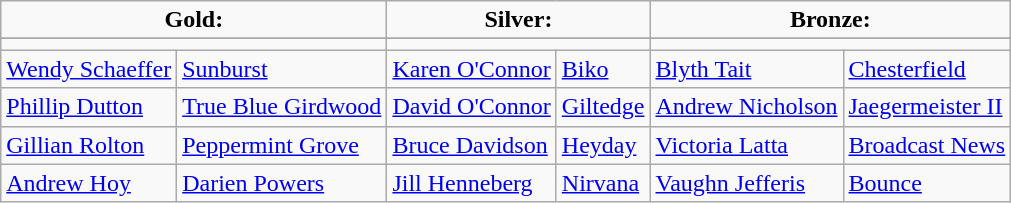<table class="wikitable">
<tr>
<td colspan=2 align=center><strong>Gold:</strong> </td>
<td colspan=2 align=center><strong>Silver:</strong> </td>
<td colspan=2 align=center><strong>Bronze:</strong> </td>
</tr>
<tr>
</tr>
<tr>
<td colspan=2 align=center></td>
<td colspan=2 align=center></td>
<td colspan=2 align=center></td>
</tr>
<tr>
<td><a href='#'>Wendy Schaeffer</a></td>
<td><a href='#'>Sunburst</a></td>
<td><a href='#'>Karen O'Connor</a></td>
<td><a href='#'>Biko</a></td>
<td><a href='#'>Blyth Tait</a></td>
<td><a href='#'>Chesterfield</a></td>
</tr>
<tr>
<td><a href='#'>Phillip Dutton</a></td>
<td><a href='#'>True Blue Girdwood</a></td>
<td><a href='#'>David O'Connor</a></td>
<td><a href='#'>Giltedge</a></td>
<td><a href='#'>Andrew Nicholson</a></td>
<td><a href='#'>Jaegermeister II</a></td>
</tr>
<tr>
<td><a href='#'>Gillian Rolton</a></td>
<td><a href='#'>Peppermint Grove</a></td>
<td><a href='#'>Bruce Davidson</a></td>
<td><a href='#'>Heyday</a></td>
<td><a href='#'>Victoria Latta</a></td>
<td><a href='#'>Broadcast News</a></td>
</tr>
<tr>
<td><a href='#'>Andrew Hoy</a></td>
<td><a href='#'>Darien Powers</a></td>
<td><a href='#'>Jill Henneberg</a></td>
<td><a href='#'>Nirvana</a></td>
<td><a href='#'>Vaughn Jefferis</a></td>
<td><a href='#'>Bounce</a></td>
</tr>
</table>
